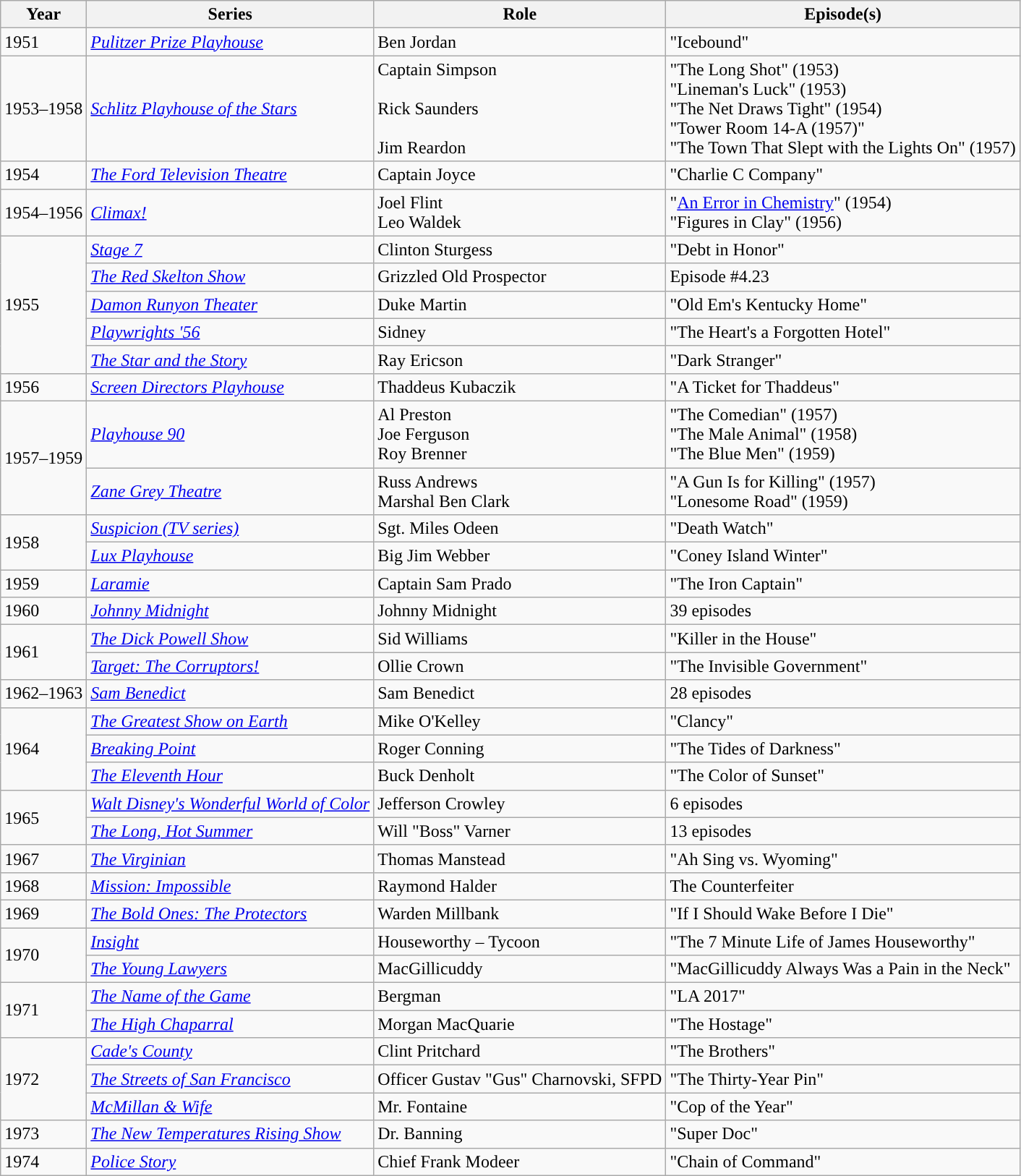<table class="wikitable">
<tr>
<th>Year</th>
<th>Series</th>
<th>Role</th>
<th>Episode(s)</th>
</tr>
<tr>
<td>1951</td>
<td><em><a href='#'>Pulitzer Prize Playhouse</a></em></td>
<td>Ben Jordan</td>
<td>"Icebound"</td>
</tr>
<tr>
<td>1953–1958</td>
<td><em><a href='#'>Schlitz Playhouse of the Stars</a></em></td>
<td>Captain Simpson<br><br>Rick Saunders<br><br>Jim Reardon</td>
<td>"The Long Shot" (1953)<br>"Lineman's Luck" (1953)<br>"The Net Draws Tight" (1954)<br>"Tower Room 14-A (1957)"<br>"The Town That Slept with the Lights On" (1957)</td>
</tr>
<tr>
<td>1954</td>
<td><em><a href='#'>The Ford Television Theatre</a></em></td>
<td>Captain Joyce</td>
<td>"Charlie C Company"</td>
</tr>
<tr>
<td>1954–1956</td>
<td><em><a href='#'>Climax!</a></em></td>
<td>Joel Flint<br>Leo Waldek</td>
<td>"<a href='#'>An Error in Chemistry</a>" (1954)<br>"Figures in Clay" (1956)</td>
</tr>
<tr>
<td rowspan="5">1955</td>
<td><em><a href='#'>Stage 7</a></em></td>
<td>Clinton Sturgess</td>
<td>"Debt in Honor"</td>
</tr>
<tr>
<td><em><a href='#'>The Red Skelton Show</a></em></td>
<td>Grizzled Old Prospector</td>
<td>Episode #4.23</td>
</tr>
<tr>
<td><em><a href='#'>Damon Runyon Theater</a></em></td>
<td>Duke Martin</td>
<td>"Old Em's Kentucky Home"</td>
</tr>
<tr>
<td><em><a href='#'>Playwrights '56</a></em></td>
<td>Sidney</td>
<td>"The Heart's a Forgotten Hotel"</td>
</tr>
<tr>
<td><em><a href='#'>The Star and the Story</a></em></td>
<td>Ray Ericson</td>
<td>"Dark Stranger"</td>
</tr>
<tr>
<td>1956</td>
<td><em><a href='#'>Screen Directors Playhouse</a></em></td>
<td>Thaddeus Kubaczik</td>
<td>"A Ticket for Thaddeus"</td>
</tr>
<tr>
<td rowspan="2">1957–1959</td>
<td><em><a href='#'>Playhouse 90</a></em></td>
<td>Al Preston<br>Joe Ferguson<br>Roy Brenner</td>
<td>"The Comedian" (1957)<br>"The Male Animal" (1958)<br>"The Blue Men" (1959)</td>
</tr>
<tr>
<td><em><a href='#'>Zane Grey Theatre</a></em></td>
<td>Russ Andrews<br>Marshal Ben Clark</td>
<td>"A Gun Is for Killing" (1957)<br>"Lonesome Road" (1959)</td>
</tr>
<tr>
<td rowspan="2">1958</td>
<td><em><a href='#'>Suspicion (TV series)</a></em></td>
<td>Sgt. Miles Odeen</td>
<td>"Death Watch"</td>
</tr>
<tr>
<td><em><a href='#'>Lux Playhouse</a></em></td>
<td>Big Jim Webber</td>
<td>"Coney Island Winter"</td>
</tr>
<tr>
<td>1959</td>
<td><em><a href='#'>Laramie</a></em></td>
<td>Captain Sam Prado</td>
<td>"The Iron Captain"</td>
</tr>
<tr>
<td>1960</td>
<td><em><a href='#'>Johnny Midnight</a></em></td>
<td>Johnny Midnight</td>
<td>39 episodes</td>
</tr>
<tr>
<td rowspan="2">1961</td>
<td><em><a href='#'>The Dick Powell Show</a></em></td>
<td>Sid Williams</td>
<td>"Killer in the House"</td>
</tr>
<tr>
<td><em><a href='#'>Target: The Corruptors!</a></em></td>
<td>Ollie Crown</td>
<td>"The Invisible Government"</td>
</tr>
<tr>
<td>1962–1963</td>
<td><em><a href='#'>Sam Benedict</a></em></td>
<td>Sam Benedict</td>
<td>28 episodes</td>
</tr>
<tr>
<td rowspan="3">1964</td>
<td><em><a href='#'>The Greatest Show on Earth</a></em></td>
<td>Mike O'Kelley</td>
<td>"Clancy"</td>
</tr>
<tr>
<td><em><a href='#'>Breaking Point</a></em></td>
<td>Roger Conning</td>
<td>"The Tides of Darkness"</td>
</tr>
<tr>
<td><em><a href='#'>The Eleventh Hour</a></em></td>
<td>Buck Denholt</td>
<td>"The Color of Sunset"</td>
</tr>
<tr>
<td rowspan="2">1965</td>
<td><em><a href='#'>Walt Disney's Wonderful World of Color</a></em></td>
<td>Jefferson Crowley</td>
<td>6 episodes</td>
</tr>
<tr>
<td><em><a href='#'>The Long, Hot Summer</a></em></td>
<td>Will "Boss" Varner</td>
<td>13 episodes</td>
</tr>
<tr>
<td>1967</td>
<td><em><a href='#'>The Virginian</a></em></td>
<td>Thomas Manstead</td>
<td>"Ah Sing vs. Wyoming"</td>
</tr>
<tr>
<td>1968</td>
<td><em><a href='#'>Mission: Impossible</a></em></td>
<td>Raymond Halder</td>
<td>The Counterfeiter</td>
</tr>
<tr>
<td>1969</td>
<td><em><a href='#'>The Bold Ones: The Protectors</a></em></td>
<td>Warden Millbank</td>
<td>"If I Should Wake Before I Die"</td>
</tr>
<tr>
<td rowspan="2">1970</td>
<td><em><a href='#'>Insight</a></em></td>
<td>Houseworthy – Tycoon</td>
<td>"The 7 Minute Life of James Houseworthy"</td>
</tr>
<tr>
<td><em><a href='#'>The Young Lawyers</a></em></td>
<td>MacGillicuddy</td>
<td>"MacGillicuddy Always Was a Pain in the Neck"</td>
</tr>
<tr>
<td rowspan="2">1971</td>
<td><em><a href='#'>The Name of the Game</a></em></td>
<td>Bergman</td>
<td>"LA 2017"</td>
</tr>
<tr>
<td><em><a href='#'>The High Chaparral</a></em></td>
<td>Morgan MacQuarie</td>
<td>"The Hostage"</td>
</tr>
<tr>
<td rowspan="3">1972</td>
<td><em><a href='#'>Cade's County</a></em></td>
<td>Clint Pritchard</td>
<td>"The Brothers"</td>
</tr>
<tr>
<td><em><a href='#'>The Streets of San Francisco</a></em></td>
<td>Officer Gustav "Gus" Charnovski, SFPD</td>
<td>"The Thirty-Year Pin"</td>
</tr>
<tr>
<td><em><a href='#'>McMillan & Wife</a></em></td>
<td>Mr. Fontaine</td>
<td>"Cop of the Year"</td>
</tr>
<tr>
<td>1973</td>
<td><em><a href='#'>The New Temperatures Rising Show</a></em></td>
<td>Dr. Banning</td>
<td>"Super Doc"</td>
</tr>
<tr>
<td>1974</td>
<td><em><a href='#'>Police Story</a></em></td>
<td>Chief Frank Modeer</td>
<td>"Chain of Command"</td>
</tr>
</table>
